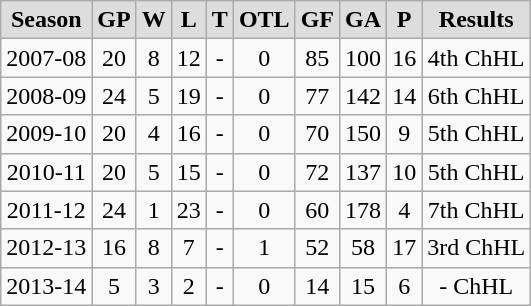<table class="wikitable">
<tr align="center"  bgcolor="#dddddd">
<td><strong>Season</strong></td>
<td><strong>GP</strong></td>
<td><strong>W</strong></td>
<td><strong>L</strong></td>
<td><strong>T</strong></td>
<td><strong>OTL</strong></td>
<td><strong>GF</strong></td>
<td><strong>GA</strong></td>
<td><strong>P</strong></td>
<td><strong>Results</strong></td>
</tr>
<tr align="center">
<td>2007-08</td>
<td>20</td>
<td>8</td>
<td>12</td>
<td>-</td>
<td>0</td>
<td>85</td>
<td>100</td>
<td>16</td>
<td>4th ChHL</td>
</tr>
<tr align="center">
<td>2008-09</td>
<td>24</td>
<td>5</td>
<td>19</td>
<td>-</td>
<td>0</td>
<td>77</td>
<td>142</td>
<td>14</td>
<td>6th ChHL</td>
</tr>
<tr align="center">
<td>2009-10</td>
<td>20</td>
<td>4</td>
<td>16</td>
<td>-</td>
<td>0</td>
<td>70</td>
<td>150</td>
<td>9</td>
<td>5th ChHL</td>
</tr>
<tr align="center">
<td>2010-11</td>
<td>20</td>
<td>5</td>
<td>15</td>
<td>-</td>
<td>0</td>
<td>72</td>
<td>137</td>
<td>10</td>
<td>5th ChHL</td>
</tr>
<tr align="center">
<td>2011-12</td>
<td>24</td>
<td>1</td>
<td>23</td>
<td>-</td>
<td>0</td>
<td>60</td>
<td>178</td>
<td>4</td>
<td>7th ChHL</td>
</tr>
<tr align="center">
<td>2012-13</td>
<td>16</td>
<td>8</td>
<td>7</td>
<td>-</td>
<td>1</td>
<td>52</td>
<td>58</td>
<td>17</td>
<td>3rd ChHL</td>
</tr>
<tr align="center">
<td>2013-14</td>
<td>5</td>
<td>3</td>
<td>2</td>
<td>-</td>
<td>0</td>
<td>14</td>
<td>15</td>
<td>6</td>
<td>- ChHL</td>
</tr>
</table>
